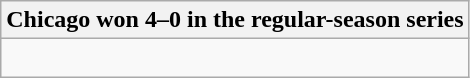<table class="wikitable collapsible collapsed">
<tr>
<th>Chicago won 4–0 in the regular-season series</th>
</tr>
<tr>
<td><br>


</td>
</tr>
</table>
